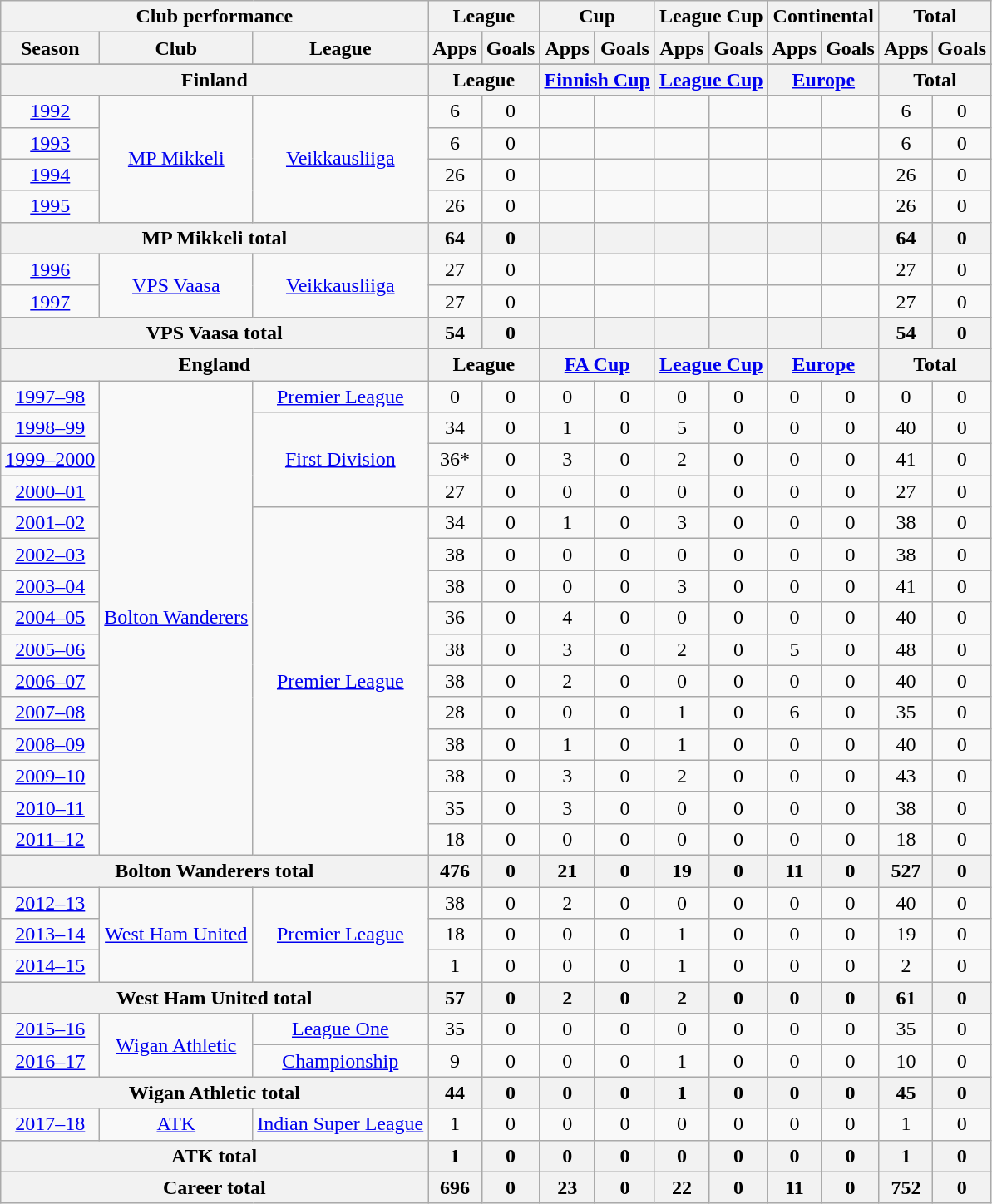<table class="wikitable" style="text-align:center">
<tr>
<th colspan=3>Club performance</th>
<th colspan=2>League</th>
<th colspan=2>Cup</th>
<th colspan=2>League Cup</th>
<th colspan=2>Continental</th>
<th colspan=2>Total</th>
</tr>
<tr>
<th>Season</th>
<th>Club</th>
<th>League</th>
<th>Apps</th>
<th>Goals</th>
<th>Apps</th>
<th>Goals</th>
<th>Apps</th>
<th>Goals</th>
<th>Apps</th>
<th>Goals</th>
<th>Apps</th>
<th>Goals</th>
</tr>
<tr>
</tr>
<tr>
<th colspan=3>Finland</th>
<th colspan=2>League</th>
<th colspan=2><a href='#'>Finnish Cup</a></th>
<th colspan=2><a href='#'>League Cup</a></th>
<th colspan=2><a href='#'>Europe</a></th>
<th colspan=2>Total</th>
</tr>
<tr>
<td><a href='#'>1992</a></td>
<td rowspan="4"><a href='#'>MP Mikkeli</a></td>
<td rowspan="4"><a href='#'>Veikkausliiga</a></td>
<td>6</td>
<td>0</td>
<td></td>
<td></td>
<td></td>
<td></td>
<td></td>
<td></td>
<td>6</td>
<td>0</td>
</tr>
<tr>
<td><a href='#'>1993</a></td>
<td>6</td>
<td>0</td>
<td></td>
<td></td>
<td></td>
<td></td>
<td></td>
<td></td>
<td>6</td>
<td>0</td>
</tr>
<tr>
<td><a href='#'>1994</a></td>
<td>26</td>
<td>0</td>
<td></td>
<td></td>
<td></td>
<td></td>
<td></td>
<td></td>
<td>26</td>
<td>0</td>
</tr>
<tr>
<td><a href='#'>1995</a></td>
<td>26</td>
<td>0</td>
<td></td>
<td></td>
<td></td>
<td></td>
<td></td>
<td></td>
<td>26</td>
<td>0</td>
</tr>
<tr>
<th colspan="3">MP Mikkeli total</th>
<th>64</th>
<th>0</th>
<th></th>
<th></th>
<th></th>
<th></th>
<th></th>
<th></th>
<th>64</th>
<th>0</th>
</tr>
<tr>
<td><a href='#'>1996</a></td>
<td rowspan="2"><a href='#'>VPS Vaasa</a></td>
<td rowspan="2"><a href='#'>Veikkausliiga</a></td>
<td>27</td>
<td>0</td>
<td></td>
<td></td>
<td></td>
<td></td>
<td></td>
<td></td>
<td>27</td>
<td>0</td>
</tr>
<tr>
<td><a href='#'>1997</a></td>
<td>27</td>
<td>0</td>
<td></td>
<td></td>
<td></td>
<td></td>
<td></td>
<td></td>
<td>27</td>
<td>0</td>
</tr>
<tr>
<th colspan="3">VPS Vaasa total</th>
<th>54</th>
<th>0</th>
<th></th>
<th></th>
<th></th>
<th></th>
<th></th>
<th></th>
<th>54</th>
<th>0</th>
</tr>
<tr>
<th colspan=3>England</th>
<th colspan=2>League</th>
<th colspan=2><a href='#'>FA Cup</a></th>
<th colspan=2><a href='#'>League Cup</a></th>
<th colspan=2><a href='#'>Europe</a></th>
<th colspan=2>Total</th>
</tr>
<tr>
<td><a href='#'>1997–98</a></td>
<td rowspan="15"><a href='#'>Bolton Wanderers</a></td>
<td><a href='#'>Premier League</a></td>
<td>0</td>
<td>0</td>
<td>0</td>
<td>0</td>
<td>0</td>
<td>0</td>
<td>0</td>
<td>0</td>
<td>0</td>
<td>0</td>
</tr>
<tr>
<td><a href='#'>1998–99</a></td>
<td rowspan="3"><a href='#'>First Division</a></td>
<td>34</td>
<td>0</td>
<td>1</td>
<td>0</td>
<td>5</td>
<td>0</td>
<td>0</td>
<td>0</td>
<td>40</td>
<td>0</td>
</tr>
<tr>
<td><a href='#'>1999–2000</a></td>
<td>36*</td>
<td>0</td>
<td>3</td>
<td>0</td>
<td>2</td>
<td>0</td>
<td>0</td>
<td>0</td>
<td>41</td>
<td>0</td>
</tr>
<tr>
<td><a href='#'>2000–01</a></td>
<td>27</td>
<td>0</td>
<td>0</td>
<td>0</td>
<td>0</td>
<td>0</td>
<td>0</td>
<td>0</td>
<td>27</td>
<td>0</td>
</tr>
<tr>
<td><a href='#'>2001–02</a></td>
<td rowspan="11"><a href='#'>Premier League</a></td>
<td>34</td>
<td>0</td>
<td>1</td>
<td>0</td>
<td>3</td>
<td>0</td>
<td>0</td>
<td>0</td>
<td>38</td>
<td>0</td>
</tr>
<tr>
<td><a href='#'>2002–03</a></td>
<td>38</td>
<td>0</td>
<td>0</td>
<td>0</td>
<td>0</td>
<td>0</td>
<td>0</td>
<td>0</td>
<td>38</td>
<td>0</td>
</tr>
<tr>
<td><a href='#'>2003–04</a></td>
<td>38</td>
<td>0</td>
<td>0</td>
<td>0</td>
<td>3</td>
<td>0</td>
<td>0</td>
<td>0</td>
<td>41</td>
<td>0</td>
</tr>
<tr>
<td><a href='#'>2004–05</a></td>
<td>36</td>
<td>0</td>
<td>4</td>
<td>0</td>
<td>0</td>
<td>0</td>
<td>0</td>
<td>0</td>
<td>40</td>
<td>0</td>
</tr>
<tr>
<td><a href='#'>2005–06</a></td>
<td>38</td>
<td>0</td>
<td>3</td>
<td>0</td>
<td>2</td>
<td>0</td>
<td>5</td>
<td>0</td>
<td>48</td>
<td>0</td>
</tr>
<tr>
<td><a href='#'>2006–07</a></td>
<td>38</td>
<td>0</td>
<td>2</td>
<td>0</td>
<td>0</td>
<td>0</td>
<td>0</td>
<td>0</td>
<td>40</td>
<td>0</td>
</tr>
<tr>
<td><a href='#'>2007–08</a></td>
<td>28</td>
<td>0</td>
<td>0</td>
<td>0</td>
<td>1</td>
<td>0</td>
<td>6</td>
<td>0</td>
<td>35</td>
<td>0</td>
</tr>
<tr>
<td><a href='#'>2008–09</a></td>
<td>38</td>
<td>0</td>
<td>1</td>
<td>0</td>
<td>1</td>
<td>0</td>
<td>0</td>
<td>0</td>
<td>40</td>
<td>0</td>
</tr>
<tr>
<td><a href='#'>2009–10</a></td>
<td>38</td>
<td>0</td>
<td>3</td>
<td>0</td>
<td>2</td>
<td>0</td>
<td>0</td>
<td>0</td>
<td>43</td>
<td>0</td>
</tr>
<tr>
<td><a href='#'>2010–11</a></td>
<td>35</td>
<td>0</td>
<td>3</td>
<td>0</td>
<td>0</td>
<td>0</td>
<td>0</td>
<td>0</td>
<td>38</td>
<td>0</td>
</tr>
<tr>
<td><a href='#'>2011–12</a></td>
<td>18</td>
<td>0</td>
<td>0</td>
<td>0</td>
<td>0</td>
<td>0</td>
<td>0</td>
<td>0</td>
<td>18</td>
<td>0</td>
</tr>
<tr>
<th colspan="3">Bolton Wanderers total</th>
<th>476</th>
<th>0</th>
<th>21</th>
<th>0</th>
<th>19</th>
<th>0</th>
<th>11</th>
<th>0</th>
<th>527</th>
<th>0</th>
</tr>
<tr>
<td><a href='#'>2012–13</a></td>
<td rowspan="3"><a href='#'>West Ham United</a></td>
<td rowspan="3"><a href='#'>Premier League</a></td>
<td>38</td>
<td>0</td>
<td>2</td>
<td>0</td>
<td>0</td>
<td>0</td>
<td>0</td>
<td>0</td>
<td>40</td>
<td>0</td>
</tr>
<tr>
<td><a href='#'>2013–14</a></td>
<td>18</td>
<td>0</td>
<td>0</td>
<td>0</td>
<td>1</td>
<td>0</td>
<td>0</td>
<td>0</td>
<td>19</td>
<td>0</td>
</tr>
<tr>
<td><a href='#'>2014–15</a></td>
<td>1</td>
<td>0</td>
<td>0</td>
<td>0</td>
<td>1</td>
<td>0</td>
<td>0</td>
<td>0</td>
<td>2</td>
<td>0</td>
</tr>
<tr>
<th colspan="3">West Ham United total</th>
<th>57</th>
<th>0</th>
<th>2</th>
<th>0</th>
<th>2</th>
<th>0</th>
<th>0</th>
<th>0</th>
<th>61</th>
<th>0</th>
</tr>
<tr>
<td><a href='#'>2015–16</a></td>
<td rowspan="2"><a href='#'>Wigan Athletic</a></td>
<td><a href='#'>League One</a></td>
<td>35</td>
<td>0</td>
<td>0</td>
<td>0</td>
<td>0</td>
<td>0</td>
<td>0</td>
<td>0</td>
<td>35</td>
<td>0</td>
</tr>
<tr>
<td><a href='#'>2016–17</a></td>
<td><a href='#'>Championship</a></td>
<td>9</td>
<td>0</td>
<td>0</td>
<td>0</td>
<td>1</td>
<td>0</td>
<td>0</td>
<td>0</td>
<td>10</td>
<td>0</td>
</tr>
<tr>
<th colspan="3">Wigan Athletic total</th>
<th>44</th>
<th>0</th>
<th>0</th>
<th>0</th>
<th>1</th>
<th>0</th>
<th>0</th>
<th>0</th>
<th>45</th>
<th>0</th>
</tr>
<tr>
<td><a href='#'>2017–18</a></td>
<td><a href='#'>ATK</a></td>
<td><a href='#'>Indian Super League</a></td>
<td>1</td>
<td>0</td>
<td>0</td>
<td>0</td>
<td>0</td>
<td>0</td>
<td>0</td>
<td>0</td>
<td>1</td>
<td>0</td>
</tr>
<tr>
<th colspan="3">ATK total</th>
<th>1</th>
<th>0</th>
<th>0</th>
<th>0</th>
<th>0</th>
<th>0</th>
<th>0</th>
<th>0</th>
<th>1</th>
<th>0</th>
</tr>
<tr>
<th colspan=3>Career total</th>
<th><strong>696</strong></th>
<th><strong>0</strong></th>
<th><strong>23</strong></th>
<th><strong>0</strong></th>
<th><strong>22</strong></th>
<th><strong>0</strong></th>
<th><strong>11</strong></th>
<th><strong>0</strong></th>
<th><strong>752</strong></th>
<th><strong>0</strong></th>
</tr>
</table>
